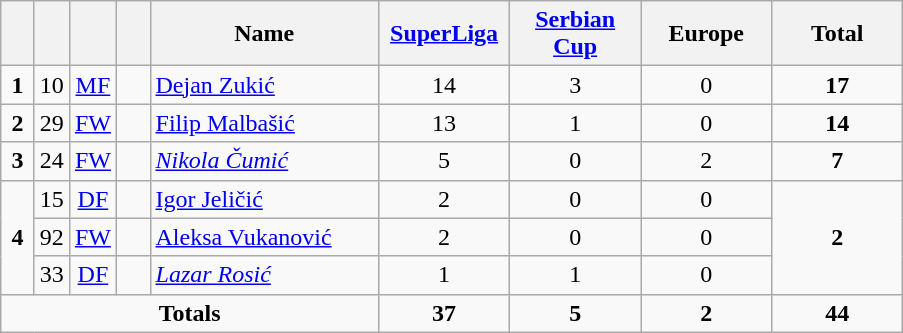<table class="wikitable" style="text-align:center">
<tr>
<th width="15"></th>
<th width="15"></th>
<th width="15"></th>
<th width="15"></th>
<th width="145">Name</th>
<th width="80"><strong><a href='#'>SuperLiga</a></strong></th>
<th width="80"><strong><a href='#'>Serbian Cup</a></strong></th>
<th width="80"><strong>Europe</strong></th>
<th width="80">Total</th>
</tr>
<tr>
<td><strong>1</strong></td>
<td>10</td>
<td><a href='#'>MF</a></td>
<td></td>
<td align="left"><a href='#'>Dejan Zukić</a></td>
<td>14</td>
<td>3</td>
<td>0</td>
<td><strong>17</strong></td>
</tr>
<tr>
<td><strong>2</strong></td>
<td>29</td>
<td><a href='#'>FW</a></td>
<td></td>
<td align="left"><a href='#'>Filip Malbašić</a></td>
<td>13</td>
<td>1</td>
<td>0</td>
<td><strong>14</strong></td>
</tr>
<tr>
<td><strong>3</strong></td>
<td>24</td>
<td><a href='#'>FW</a></td>
<td></td>
<td align="left"><em><a href='#'>Nikola Čumić</a></em></td>
<td>5</td>
<td>0</td>
<td>2</td>
<td><strong>7</strong></td>
</tr>
<tr>
<td rowspan="3"><strong>4</strong></td>
<td>15</td>
<td><a href='#'>DF</a></td>
<td></td>
<td align="left"><a href='#'>Igor Jeličić</a></td>
<td>2</td>
<td>0</td>
<td>0</td>
<td rowspan="3"><strong>2</strong></td>
</tr>
<tr>
<td>92</td>
<td><a href='#'>FW</a></td>
<td></td>
<td align="left"><a href='#'>Aleksa Vukanović</a></td>
<td>2</td>
<td>0</td>
<td>0</td>
</tr>
<tr>
<td>33</td>
<td><a href='#'>DF</a></td>
<td></td>
<td align="left"><em><a href='#'>Lazar Rosić</a></em></td>
<td>1</td>
<td>1</td>
<td>0</td>
</tr>
<tr>
<td colspan="5"><strong>Totals</strong></td>
<td><strong>37</strong></td>
<td><strong>5</strong></td>
<td><strong>2</strong></td>
<td><strong>44</strong></td>
</tr>
</table>
